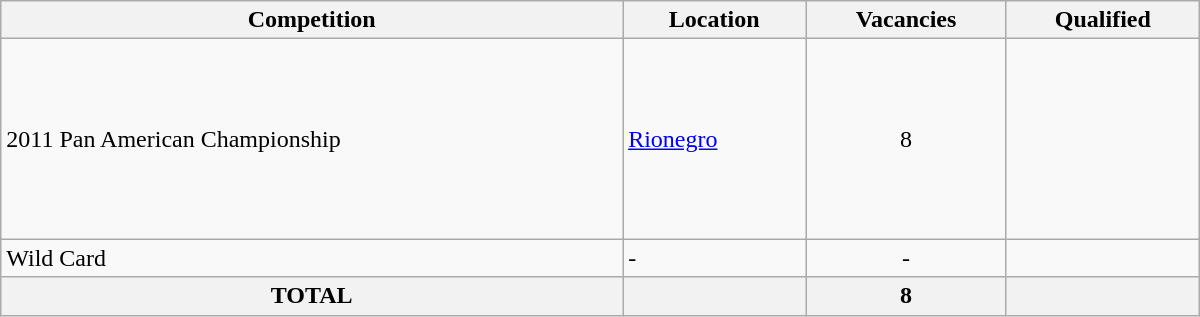<table class = "wikitable" width=800>
<tr>
<th>Competition</th>
<th>Location</th>
<th>Vacancies</th>
<th>Qualified</th>
</tr>
<tr>
<td>2011 Pan American Championship</td>
<td> <a href='#'>Rionegro</a></td>
<td align="center">8</td>
<td><br><br><br><br><br><br><br></td>
</tr>
<tr>
<td>Wild Card</td>
<td>-</td>
<td align="center">-</td>
<td></td>
</tr>
<tr>
<th>TOTAL</th>
<th colspan="1"></th>
<th>8</th>
<th></th>
</tr>
</table>
